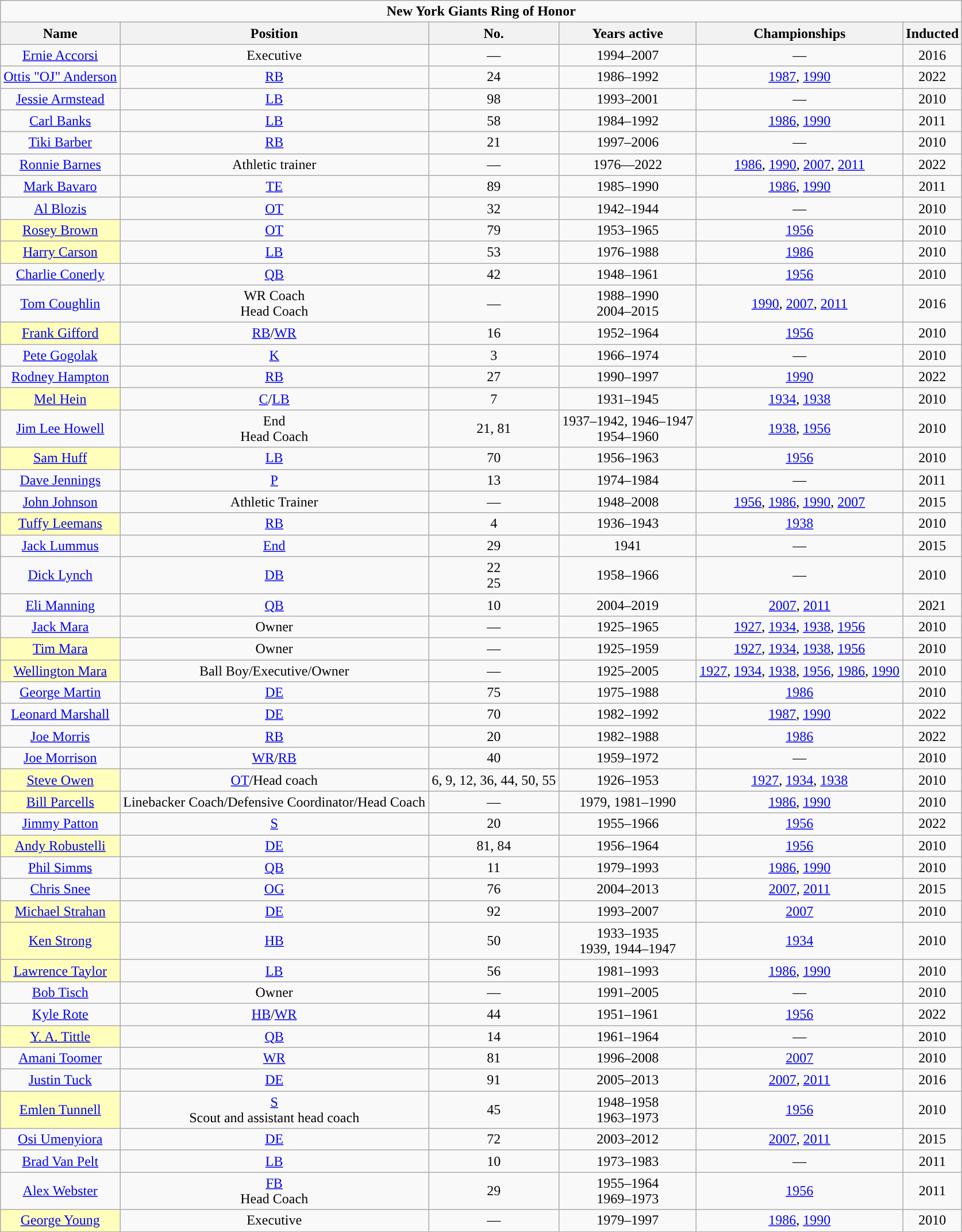<table class="wikitable" style="text-align:center">
<tr>
<td align="center" colspan="6"><strong>New York Giants Ring of Honor</strong></td>
</tr>
<tr>
<th>Name</th>
<th>Position</th>
<th>No.</th>
<th>Years active</th>
<th>Championships</th>
<th>Inducted</th>
</tr>
<tr>
<td><a href='#'>Ernie Accorsi</a></td>
<td>Executive</td>
<td align=center>—</td>
<td>1994–2007</td>
<td>—</td>
<td align=center>2016</td>
</tr>
<tr>
<td><a href='#'>Ottis "OJ" Anderson</a></td>
<td><a href='#'>RB</a></td>
<td>24</td>
<td>1986–1992</td>
<td><a href='#'>1987</a>, <a href='#'>1990</a></td>
<td>2022</td>
</tr>
<tr>
<td><a href='#'>Jessie Armstead</a></td>
<td><a href='#'>LB</a></td>
<td align=center>98</td>
<td>1993–2001</td>
<td>—</td>
<td align=center>2010</td>
</tr>
<tr>
<td><a href='#'>Carl Banks</a></td>
<td><a href='#'>LB</a></td>
<td align=center>58</td>
<td>1984–1992</td>
<td><a href='#'>1986</a>, <a href='#'>1990</a></td>
<td align=center>2011</td>
</tr>
<tr>
<td><a href='#'>Tiki Barber</a></td>
<td><a href='#'>RB</a></td>
<td align=center>21</td>
<td>1997–2006</td>
<td>—</td>
<td align=center>2010</td>
</tr>
<tr>
<td><a href='#'>Ronnie Barnes</a></td>
<td>Athletic trainer</td>
<td align=center>—</td>
<td>1976—2022</td>
<td><a href='#'>1986</a>, <a href='#'>1990</a>, <a href='#'>2007</a>, <a href='#'>2011</a></td>
<td align=center>2022</td>
</tr>
<tr>
<td><a href='#'>Mark Bavaro</a></td>
<td><a href='#'>TE</a></td>
<td align=center>89</td>
<td>1985–1990</td>
<td><a href='#'>1986</a>, <a href='#'>1990</a></td>
<td align=center>2011</td>
</tr>
<tr>
<td><a href='#'>Al Blozis</a></td>
<td><a href='#'>OT</a></td>
<td align=center>32</td>
<td>1942–1944</td>
<td>—</td>
<td align=center>2010</td>
</tr>
<tr>
<td style="background:#ffb"><a href='#'>Rosey Brown</a></td>
<td><a href='#'>OT</a></td>
<td align=center>79</td>
<td>1953–1965</td>
<td><a href='#'>1956</a></td>
<td align=center>2010</td>
</tr>
<tr>
<td style="background:#ffb"><a href='#'>Harry Carson</a></td>
<td><a href='#'>LB</a></td>
<td align=center>53</td>
<td>1976–1988</td>
<td><a href='#'>1986</a></td>
<td align=center>2010</td>
</tr>
<tr>
<td><a href='#'>Charlie Conerly</a></td>
<td><a href='#'>QB</a></td>
<td align=center>42</td>
<td>1948–1961</td>
<td><a href='#'>1956</a></td>
<td align=center>2010</td>
</tr>
<tr>
<td><a href='#'>Tom Coughlin</a></td>
<td>WR Coach<br>Head Coach</td>
<td align=center>—</td>
<td>1988–1990<br>2004–2015</td>
<td><a href='#'>1990</a>, <a href='#'>2007</a>, <a href='#'>2011</a></td>
<td align=center>2016</td>
</tr>
<tr>
<td style="background:#ffb"><a href='#'>Frank Gifford</a></td>
<td><a href='#'>RB</a>/<a href='#'>WR</a></td>
<td align=center>16</td>
<td>1952–1964</td>
<td><a href='#'>1956</a></td>
<td align=center>2010</td>
</tr>
<tr>
<td><a href='#'>Pete Gogolak</a></td>
<td><a href='#'>K</a></td>
<td align=center>3</td>
<td>1966–1974</td>
<td>—</td>
<td align=center>2010</td>
</tr>
<tr>
<td><a href='#'>Rodney Hampton</a></td>
<td><a href='#'>RB</a></td>
<td align=center>27</td>
<td>1990–1997</td>
<td><a href='#'>1990</a></td>
<td align=center>2022</td>
</tr>
<tr>
<td style="background:#ffb"><a href='#'>Mel Hein</a></td>
<td><a href='#'>C</a>/<a href='#'>LB</a></td>
<td align=center>7</td>
<td>1931–1945</td>
<td><a href='#'>1934</a>, <a href='#'>1938</a></td>
<td align=center>2010</td>
</tr>
<tr>
<td><a href='#'>Jim Lee Howell</a></td>
<td>End<br>Head Coach</td>
<td align=center>21, 81</td>
<td>1937–1942, 1946–1947<br>1954–1960</td>
<td><a href='#'>1938</a>, <a href='#'>1956</a></td>
<td align=center>2010</td>
</tr>
<tr>
<td style="background:#ffb"><a href='#'>Sam Huff</a></td>
<td><a href='#'>LB</a></td>
<td align=center>70</td>
<td>1956–1963</td>
<td><a href='#'>1956</a></td>
<td align=center>2010</td>
</tr>
<tr>
<td><a href='#'>Dave Jennings</a></td>
<td><a href='#'>P</a></td>
<td align=center>13</td>
<td>1974–1984</td>
<td>—</td>
<td align=center>2011</td>
</tr>
<tr>
<td><a href='#'>John Johnson</a></td>
<td>Athletic Trainer</td>
<td align=center>—</td>
<td>1948–2008</td>
<td><a href='#'>1956</a>, <a href='#'>1986</a>, <a href='#'>1990</a>, <a href='#'>2007</a></td>
<td align=center>2015</td>
</tr>
<tr>
<td style="background:#ffb"><a href='#'>Tuffy Leemans</a></td>
<td><a href='#'>RB</a></td>
<td align=center>4</td>
<td>1936–1943</td>
<td><a href='#'>1938</a></td>
<td align=center>2010</td>
</tr>
<tr>
<td><a href='#'>Jack Lummus</a></td>
<td><a href='#'>End</a></td>
<td align=center>29</td>
<td>1941</td>
<td>—</td>
<td align=center>2015</td>
</tr>
<tr>
<td><a href='#'>Dick Lynch</a></td>
<td><a href='#'>DB</a></td>
<td align=center>22<br>25</td>
<td>1958–1966</td>
<td>—</td>
<td align=center>2010</td>
</tr>
<tr>
<td><a href='#'>Eli Manning</a></td>
<td><a href='#'>QB</a></td>
<td align=center>10</td>
<td>2004–2019</td>
<td><a href='#'>2007</a>, <a href='#'>2011</a></td>
<td align=center>2021</td>
</tr>
<tr>
<td><a href='#'>Jack Mara</a></td>
<td>Owner</td>
<td align=center>—</td>
<td>1925–1965</td>
<td><a href='#'>1927</a>, <a href='#'>1934</a>, <a href='#'>1938</a>, <a href='#'>1956</a></td>
<td align=center>2010</td>
</tr>
<tr>
<td style="background:#ffb"><a href='#'>Tim Mara</a></td>
<td>Owner</td>
<td align=center>—</td>
<td>1925–1959</td>
<td><a href='#'>1927</a>, <a href='#'>1934</a>, <a href='#'>1938</a>, <a href='#'>1956</a></td>
<td align=center>2010</td>
</tr>
<tr>
<td style="background:#ffb"><a href='#'>Wellington Mara</a></td>
<td>Ball Boy/Executive/Owner</td>
<td align=center>—</td>
<td>1925–2005</td>
<td><a href='#'>1927</a>, <a href='#'>1934</a>, <a href='#'>1938</a>, <a href='#'>1956</a>, <a href='#'>1986</a>, <a href='#'>1990</a></td>
<td align=center>2010</td>
</tr>
<tr>
<td><a href='#'>George Martin</a></td>
<td><a href='#'>DE</a></td>
<td align=center>75</td>
<td>1975–1988</td>
<td><a href='#'>1986</a></td>
<td align=center>2010</td>
</tr>
<tr>
<td><a href='#'>Leonard Marshall</a></td>
<td><a href='#'>DE</a></td>
<td>70</td>
<td>1982–1992</td>
<td><a href='#'>1987</a>, <a href='#'>1990</a></td>
<td>2022</td>
</tr>
<tr>
<td><a href='#'>Joe Morris</a></td>
<td><a href='#'>RB</a></td>
<td align=center>20</td>
<td>1982–1988</td>
<td><a href='#'>1986</a></td>
<td align=center>2022</td>
</tr>
<tr>
<td><a href='#'>Joe Morrison</a></td>
<td><a href='#'>WR</a>/<a href='#'>RB</a></td>
<td align=center>40</td>
<td>1959–1972</td>
<td>—</td>
<td align=center>2010</td>
</tr>
<tr>
<td style="background:#ffb"><a href='#'>Steve Owen</a></td>
<td><a href='#'>OT</a>/Head coach</td>
<td align=center>6, 9, 12, 36, 44, 50, 55</td>
<td>1926–1953</td>
<td><a href='#'>1927</a>, <a href='#'>1934</a>, <a href='#'>1938</a></td>
<td align=center>2010</td>
</tr>
<tr>
<td style="background:#ffb"><a href='#'>Bill Parcells</a></td>
<td>Linebacker Coach/Defensive Coordinator/Head Coach</td>
<td align=center>—</td>
<td>1979, 1981–1990</td>
<td><a href='#'>1986</a>, <a href='#'>1990</a></td>
<td align=center>2010</td>
</tr>
<tr>
<td><a href='#'>Jimmy Patton</a></td>
<td><a href='#'>S</a></td>
<td align=center>20</td>
<td>1955–1966</td>
<td><a href='#'>1956</a></td>
<td align=center>2022</td>
</tr>
<tr>
<td style="background:#ffb"><a href='#'>Andy Robustelli</a></td>
<td><a href='#'>DE</a></td>
<td align=center>81, 84</td>
<td>1956–1964</td>
<td><a href='#'>1956</a></td>
<td align=center>2010</td>
</tr>
<tr>
<td><a href='#'>Phil Simms</a></td>
<td><a href='#'>QB</a></td>
<td align=center>11</td>
<td>1979–1993</td>
<td><a href='#'>1986</a>, <a href='#'>1990</a></td>
<td align=center>2010</td>
</tr>
<tr>
<td><a href='#'>Chris Snee</a></td>
<td><a href='#'>OG</a></td>
<td align=center>76</td>
<td>2004–2013</td>
<td><a href='#'>2007</a>, <a href='#'>2011</a></td>
<td align=center>2015</td>
</tr>
<tr>
<td style="background:#ffb"><a href='#'>Michael Strahan</a></td>
<td><a href='#'>DE</a></td>
<td align=center>92</td>
<td>1993–2007</td>
<td><a href='#'>2007</a></td>
<td align=center>2010</td>
</tr>
<tr>
<td style="background:#ffb"><a href='#'>Ken Strong</a></td>
<td><a href='#'>HB</a></td>
<td align=center>50</td>
<td>1933–1935<br>1939, 1944–1947</td>
<td><a href='#'>1934</a></td>
<td align=center>2010</td>
</tr>
<tr>
<td style="background:#ffb"><a href='#'>Lawrence Taylor</a></td>
<td><a href='#'>LB</a></td>
<td align=center>56</td>
<td>1981–1993</td>
<td><a href='#'>1986</a>, <a href='#'>1990</a></td>
<td align=center>2010</td>
</tr>
<tr>
<td><a href='#'>Bob Tisch</a></td>
<td>Owner</td>
<td align=center>—</td>
<td>1991–2005</td>
<td>—</td>
<td align=center>2010</td>
</tr>
<tr>
<td><a href='#'>Kyle Rote</a></td>
<td><a href='#'>HB</a>/<a href='#'>WR</a></td>
<td align=center>44</td>
<td>1951–1961</td>
<td><a href='#'>1956</a></td>
<td align=center>2022</td>
</tr>
<tr>
<td style="background:#ffb"><a href='#'>Y. A. Tittle</a></td>
<td><a href='#'>QB</a></td>
<td align=center>14</td>
<td>1961–1964</td>
<td>—</td>
<td align=center>2010</td>
</tr>
<tr>
<td><a href='#'>Amani Toomer</a></td>
<td><a href='#'>WR</a></td>
<td align=center>81</td>
<td>1996–2008</td>
<td><a href='#'>2007</a></td>
<td align=center>2010</td>
</tr>
<tr>
<td><a href='#'>Justin Tuck</a></td>
<td><a href='#'>DE</a></td>
<td align=center>91</td>
<td>2005–2013</td>
<td><a href='#'>2007</a>, <a href='#'>2011</a></td>
<td align=center>2016</td>
</tr>
<tr>
<td style="background:#ffb"><a href='#'>Emlen Tunnell</a></td>
<td><a href='#'>S</a><br>Scout and assistant head coach</td>
<td align=center>45</td>
<td>1948–1958<br>1963–1973</td>
<td><a href='#'>1956</a></td>
<td align=center>2010</td>
</tr>
<tr>
<td><a href='#'>Osi Umenyiora</a></td>
<td><a href='#'>DE</a></td>
<td align=center>72</td>
<td>2003–2012</td>
<td><a href='#'>2007</a>, <a href='#'>2011</a></td>
<td align=center>2015</td>
</tr>
<tr>
<td><a href='#'>Brad Van Pelt</a></td>
<td><a href='#'>LB</a></td>
<td align=center>10</td>
<td>1973–1983</td>
<td>—</td>
<td align=center>2011</td>
</tr>
<tr>
<td><a href='#'>Alex Webster</a></td>
<td><a href='#'>FB</a><br>Head Coach</td>
<td align=center>29</td>
<td>1955–1964<br>1969–1973</td>
<td><a href='#'>1956</a></td>
<td align=center>2011</td>
</tr>
<tr>
<td style="background:#ffb"><a href='#'>George Young</a></td>
<td>Executive</td>
<td align=center>—</td>
<td>1979–1997</td>
<td><a href='#'>1986</a>, <a href='#'>1990</a></td>
<td align=center>2010</td>
</tr>
</table>
